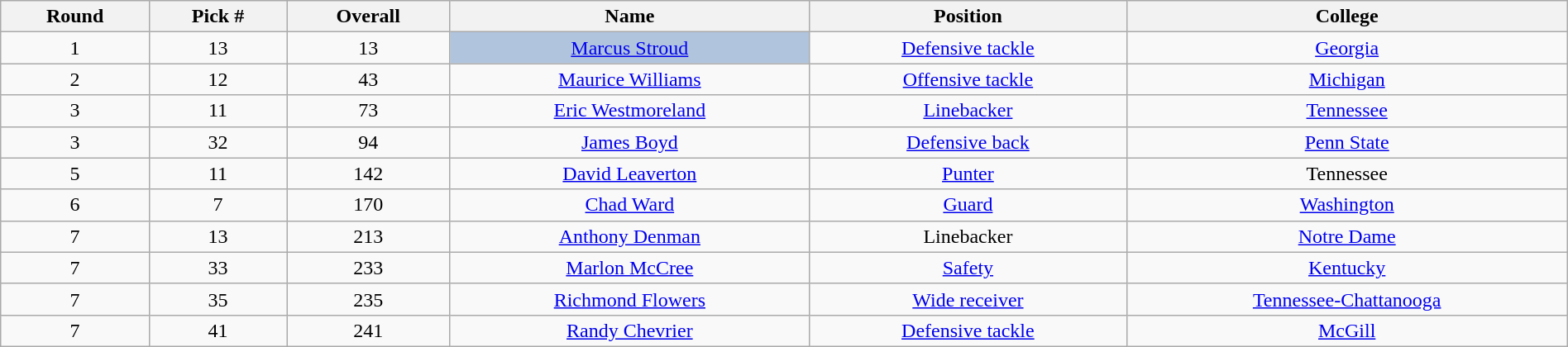<table class="wikitable sortable sortable" style="width: 100%; text-align:center">
<tr>
<th>Round</th>
<th>Pick #</th>
<th>Overall</th>
<th>Name</th>
<th>Position</th>
<th>College</th>
</tr>
<tr>
<td>1</td>
<td>13</td>
<td>13</td>
<td bgcolor=lightsteelblue><a href='#'>Marcus Stroud</a></td>
<td><a href='#'>Defensive tackle</a></td>
<td><a href='#'>Georgia</a></td>
</tr>
<tr>
<td>2</td>
<td>12</td>
<td>43</td>
<td><a href='#'>Maurice Williams</a></td>
<td><a href='#'>Offensive tackle</a></td>
<td><a href='#'>Michigan</a></td>
</tr>
<tr>
<td>3</td>
<td>11</td>
<td>73</td>
<td><a href='#'>Eric Westmoreland</a></td>
<td><a href='#'>Linebacker</a></td>
<td><a href='#'>Tennessee</a></td>
</tr>
<tr>
<td>3</td>
<td>32</td>
<td>94</td>
<td><a href='#'>James Boyd</a></td>
<td><a href='#'>Defensive back</a></td>
<td><a href='#'>Penn State</a></td>
</tr>
<tr>
<td>5</td>
<td>11</td>
<td>142</td>
<td><a href='#'>David Leaverton</a></td>
<td><a href='#'>Punter</a></td>
<td>Tennessee</td>
</tr>
<tr>
<td>6</td>
<td>7</td>
<td>170</td>
<td><a href='#'>Chad Ward</a></td>
<td><a href='#'>Guard</a></td>
<td><a href='#'>Washington</a></td>
</tr>
<tr>
<td>7</td>
<td>13</td>
<td>213</td>
<td><a href='#'>Anthony Denman</a></td>
<td>Linebacker</td>
<td><a href='#'>Notre Dame</a></td>
</tr>
<tr>
<td>7</td>
<td>33</td>
<td>233</td>
<td><a href='#'>Marlon McCree</a></td>
<td><a href='#'>Safety</a></td>
<td><a href='#'>Kentucky</a></td>
</tr>
<tr>
<td>7</td>
<td>35</td>
<td>235</td>
<td><a href='#'>Richmond Flowers</a></td>
<td><a href='#'>Wide receiver</a></td>
<td><a href='#'>Tennessee-Chattanooga</a></td>
</tr>
<tr>
<td>7</td>
<td>41</td>
<td>241</td>
<td><a href='#'>Randy Chevrier</a></td>
<td><a href='#'>Defensive tackle</a></td>
<td><a href='#'>McGill</a></td>
</tr>
</table>
